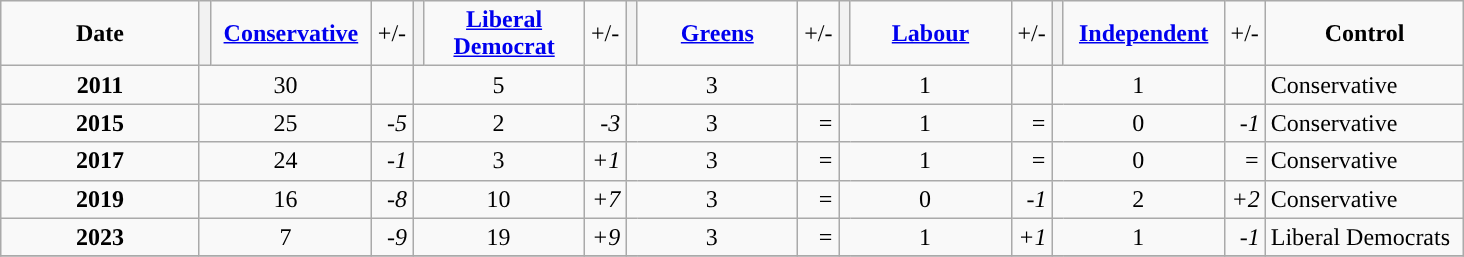<table class="wikitable" border="1" style="text-align:left; padding-left:1em;">
<tr>
<td width=125 align="center"><strong>Date</strong></td>
<th style="background-color: "></th>
<td width=100 align="center"><strong><a href='#'>Conservative</a></strong></td>
<td width=20 align="center">+/-</td>
<th style="background-color: "></th>
<td width=100 align="center"><strong><a href='#'>Liberal Democrat</a></strong></td>
<td width=20 align="center">+/-</td>
<th style="background-color: "></th>
<td width=100 align="center"><strong><a href='#'>Greens</a></strong></td>
<td width=20 align="center">+/-</td>
<th style="background-color: "></th>
<td width=100 align="center"><strong><a href='#'>Labour</a></strong></td>
<td width=20 align="center">+/-</td>
<th style="background-color: "></th>
<td width=100 align="center"><strong><a href='#'>Independent</a></strong></td>
<td width=20 align="center">+/-</td>
<td width=125 align="center"><strong>Control</strong></td>
</tr>
<tr>
<td align="center"><strong>2011</strong></td>
<td colspan="2" align="center">30</td>
<td align="right"></td>
<td colspan="2" align="center">5</td>
<td align="right"></td>
<td colspan="2" align="center">3</td>
<td align="right"></td>
<td colspan="2" align="center">1</td>
<td align="right"></td>
<td colspan="2" align="center">1</td>
<td align="right"></td>
<td bgcolor=>Conservative</td>
</tr>
<tr>
<td align="center"><strong>2015</strong></td>
<td colspan="2" align="center">25</td>
<td align="right"><em>-5</em></td>
<td colspan="2" align="center">2</td>
<td align="right"><em>-3</em></td>
<td colspan="2" align="center">3</td>
<td align="right"><em>=</em></td>
<td colspan="2" align="center">1</td>
<td align="right"><em>=</em></td>
<td colspan="2" align="center">0</td>
<td align="right"><em>-1</em></td>
<td bgcolor=>Conservative</td>
</tr>
<tr>
<td align="center"><strong>2017</strong></td>
<td colspan="2" align="center">24</td>
<td align="right"><em>-1</em></td>
<td colspan="2" align="center">3</td>
<td align="right"><em>+1</em></td>
<td colspan="2" align="center">3</td>
<td align="right"><em>=</em></td>
<td colspan="2" align="center">1</td>
<td align="right"><em>=</em></td>
<td colspan="2" align="center">0</td>
<td align="right"><em>=</em></td>
<td bgcolor=>Conservative</td>
</tr>
<tr>
<td align="center"><strong>2019</strong></td>
<td colspan="2" align="center">16</td>
<td align="right"><em>-8</em></td>
<td colspan="2" align="center">10</td>
<td align="right"><em>+7</em></td>
<td colspan="2" align="center">3</td>
<td align="right"><em>=</em></td>
<td colspan="2" align="center">0</td>
<td align="right"><em>-1</em></td>
<td colspan="2" align="center">2</td>
<td align="right"><em>+2</em></td>
<td bgcolor=>Conservative</td>
</tr>
<tr>
<td align="center"><strong>2023</strong></td>
<td colspan="2" align="center">7</td>
<td align="right"><em>-9</em></td>
<td colspan="2" align="center">19</td>
<td align="right"><em>+9</em></td>
<td colspan="2" align="center">3</td>
<td align="right"><em>=</em></td>
<td colspan="2" align="center">1</td>
<td align="right"><em>+1</em></td>
<td colspan="2" align="center">1</td>
<td align="right"><em>-1</em></td>
<td bgcolor=>Liberal Democrats</td>
</tr>
<tr>
</tr>
</table>
